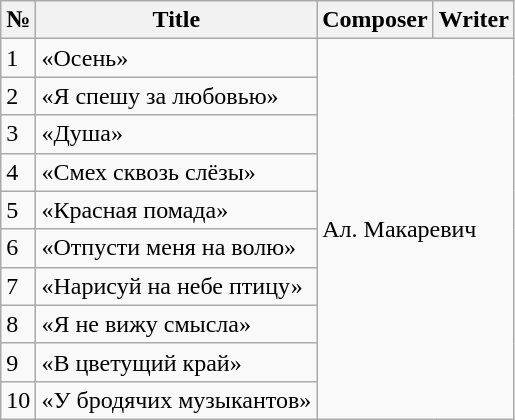<table class="wikitable">
<tr>
<th>№</th>
<th>Title</th>
<th>Composer</th>
<th>Writer</th>
</tr>
<tr>
<td>1</td>
<td>«Осень»</td>
<td colspan=10; rowspan=10>Ал. Макаревич</td>
</tr>
<tr>
<td>2</td>
<td>«Я спешу за любовью»</td>
</tr>
<tr>
<td>3</td>
<td>«Душа»</td>
</tr>
<tr>
<td>4</td>
<td>«Смех сквозь слёзы»</td>
</tr>
<tr>
<td>5</td>
<td>«Красная помада»</td>
</tr>
<tr>
<td>6</td>
<td>«Отпусти меня на волю»</td>
</tr>
<tr>
<td>7</td>
<td>«Нарисуй на небе птицу»</td>
</tr>
<tr>
<td>8</td>
<td>«Я не вижу смысла»</td>
</tr>
<tr>
<td>9</td>
<td>«В цветущий край»</td>
</tr>
<tr>
<td>10</td>
<td>«У бродячих музыкантов»</td>
</tr>
</table>
